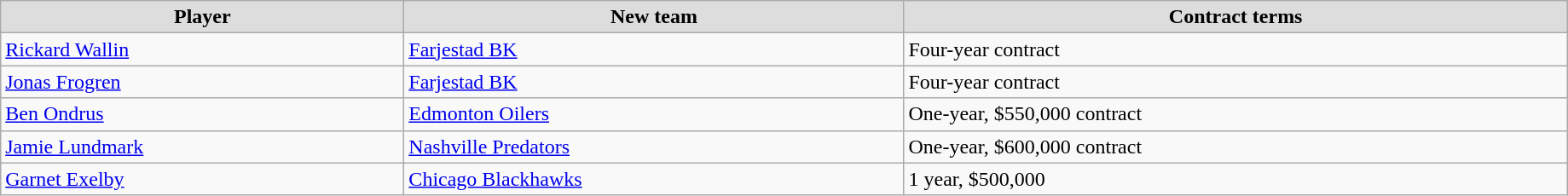<table class="wikitable" style="width:97%;">
<tr style="text-align:center; background:#ddd;">
<td><strong>Player</strong></td>
<td><strong>New team</strong></td>
<td><strong>Contract terms</strong></td>
</tr>
<tr>
<td><a href='#'>Rickard Wallin</a></td>
<td><a href='#'>Farjestad BK</a></td>
<td>Four-year contract</td>
</tr>
<tr>
<td><a href='#'>Jonas Frogren</a></td>
<td><a href='#'>Farjestad BK</a></td>
<td>Four-year contract</td>
</tr>
<tr>
<td><a href='#'>Ben Ondrus</a></td>
<td><a href='#'>Edmonton Oilers</a></td>
<td>One-year, $550,000 contract</td>
</tr>
<tr>
<td><a href='#'>Jamie Lundmark</a></td>
<td><a href='#'>Nashville Predators</a></td>
<td>One-year, $600,000 contract</td>
</tr>
<tr>
<td><a href='#'>Garnet Exelby</a></td>
<td><a href='#'>Chicago Blackhawks</a></td>
<td>1 year, $500,000</td>
</tr>
</table>
